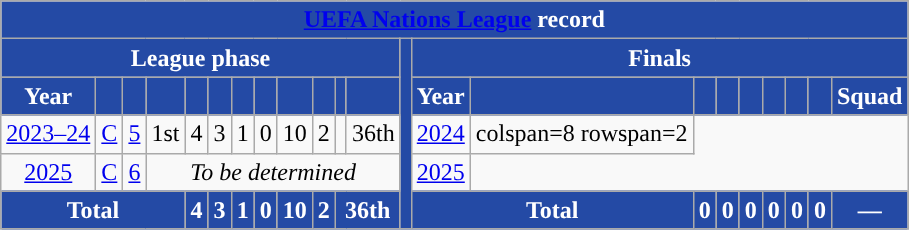<table class="wikitable" style="text-align:center">
<tr>
<th colspan="22" style="background:#244AA5;color:white;"><a href='#'><span>UEFA Nations League</span></a> record</th>
</tr>
<tr>
<th colspan="12" style="background:#244AA5;color:white;">League phase</th>
<th rowspan="100" style="background:#244AA5"></th>
<th colspan="9" style="background:#244AA5;color:white;">Finals</th>
</tr>
<tr>
<th style="background:#244AA5;color:white;">Year</th>
<th style="background:#244AA5;color:white;"></th>
<th style="background:#244AA5;color:white;"></th>
<th style="background:#244AA5;color:white;"></th>
<th style="background:#244AA5;color:white;"></th>
<th style="background:#244AA5;color:white;"></th>
<th style="background:#244AA5;color:white;"></th>
<th style="background:#244AA5;color:white;"></th>
<th style="background:#244AA5;color:white;"></th>
<th style="background:#244AA5;color:white;"></th>
<th style="background:#244AA5;color:white;"></th>
<th style="background:#244AA5;color:white;"></th>
<th style="background:#244AA5;color:white;">Year</th>
<th style="background:#244AA5;color:white;"></th>
<th style="background:#244AA5;color:white;"></th>
<th style="background:#244AA5;color:white;"></th>
<th style="background:#244AA5;color:white;"></th>
<th style="background:#244AA5;color:white;"></th>
<th style="background:#244AA5;color:white;"></th>
<th style="background:#244AA5;color:white;"></th>
<th style="background:#244AA5;color:white;">Squad</th>
</tr>
<tr>
<td><a href='#'>2023–24</a></td>
<td><a href='#'>C</a></td>
<td><a href='#'>5</a></td>
<td>1st</td>
<td>4</td>
<td>3</td>
<td>1</td>
<td>0</td>
<td>10</td>
<td>2</td>
<td></td>
<td>36th</td>
<td> <a href='#'>2024</a></td>
<td>colspan=8 rowspan=2 </td>
</tr>
<tr>
<td><a href='#'>2025</a></td>
<td><a href='#'>C</a></td>
<td><a href='#'>6</a></td>
<td colspan=9><em>To be determined</em></td>
<td><a href='#'>2025</a></td>
</tr>
<tr>
<th colspan="4" style="background:#244AA5;color:white;">Total</th>
<th style="background:#244AA5;color:white;">4</th>
<th style="background:#244AA5;color:white;">3</th>
<th style="background:#244AA5;color:white;">1</th>
<th style="background:#244AA5;color:white;">0</th>
<th style="background:#244AA5;color:white;">10</th>
<th style="background:#244AA5;color:white;">2</th>
<th colspan="2" style="background:#244AA5;color:white;">36th</th>
<th colspan="2" style="background:#244AA5;color:white;">Total</th>
<th style="background:#244AA5;color:white;">0</th>
<th style="background:#244AA5;color:white;">0</th>
<th style="background:#244AA5;color:white;">0</th>
<th style="background:#244AA5;color:white;">0</th>
<th style="background:#244AA5;color:white;">0</th>
<th style="background:#244AA5;color:white;">0</th>
<th style="background:#244AA5;color:white;">—</th>
</tr>
</table>
